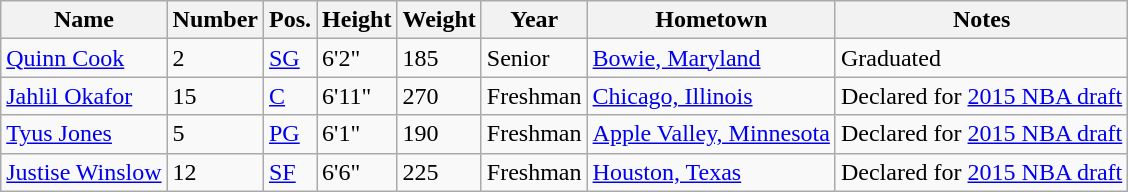<table class="wikitable sortable" border="1">
<tr>
<th>Name</th>
<th>Number</th>
<th>Pos.</th>
<th>Height</th>
<th>Weight</th>
<th>Year</th>
<th>Hometown</th>
<th class="unsortable">Notes</th>
</tr>
<tr>
<td sortname><a href='#'>Quinn Cook</a></td>
<td>2</td>
<td><a href='#'>SG</a></td>
<td>6'2"</td>
<td>185</td>
<td>Senior</td>
<td><a href='#'>Bowie, Maryland</a></td>
<td>Graduated</td>
</tr>
<tr>
<td sortname><a href='#'>Jahlil Okafor</a></td>
<td>15</td>
<td><a href='#'>C</a></td>
<td>6'11"</td>
<td>270</td>
<td>Freshman</td>
<td><a href='#'>Chicago, Illinois</a></td>
<td>Declared for <a href='#'>2015 NBA draft</a></td>
</tr>
<tr>
<td sortname><a href='#'>Tyus Jones</a></td>
<td>5</td>
<td><a href='#'>PG</a></td>
<td>6'1"</td>
<td>190</td>
<td>Freshman</td>
<td><a href='#'>Apple Valley, Minnesota</a></td>
<td>Declared for <a href='#'>2015 NBA draft</a></td>
</tr>
<tr>
<td sortname><a href='#'>Justise Winslow</a></td>
<td>12</td>
<td><a href='#'>SF</a></td>
<td>6'6"</td>
<td>225</td>
<td>Freshman</td>
<td><a href='#'>Houston, Texas</a></td>
<td>Declared for <a href='#'>2015 NBA draft</a></td>
</tr>
</table>
